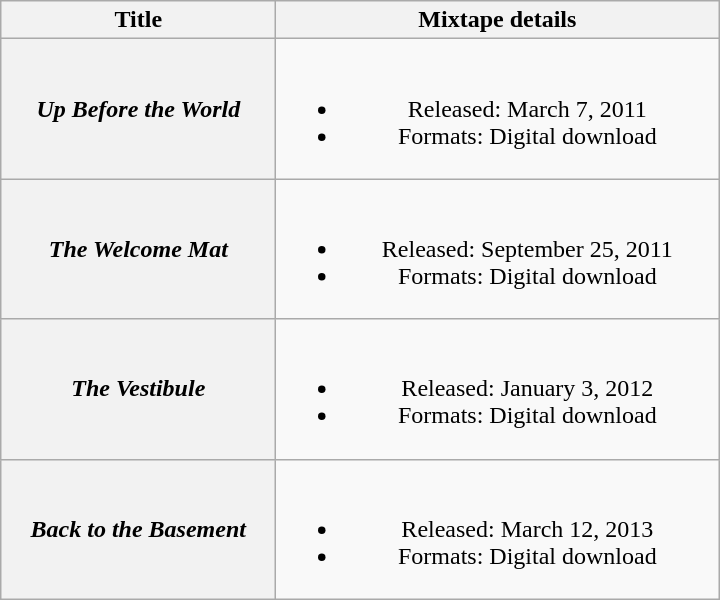<table class="wikitable plainrowheaders" style="text-align:center;">
<tr>
<th scope="col" style="width:11em;">Title</th>
<th scope="col" style="width:18em;">Mixtape details</th>
</tr>
<tr>
<th scope="row"><em>Up Before the World</em></th>
<td><br><ul><li>Released: March 7, 2011</li><li>Formats: Digital download</li></ul></td>
</tr>
<tr>
<th scope="row"><em>The Welcome Mat</em></th>
<td><br><ul><li>Released: September 25, 2011</li><li>Formats: Digital download</li></ul></td>
</tr>
<tr>
<th scope="row"><em>The Vestibule</em></th>
<td><br><ul><li>Released: January 3, 2012</li><li>Formats: Digital download</li></ul></td>
</tr>
<tr>
<th scope="row"><em>Back to the Basement</em></th>
<td><br><ul><li>Released: March 12, 2013</li><li>Formats: Digital download</li></ul></td>
</tr>
</table>
